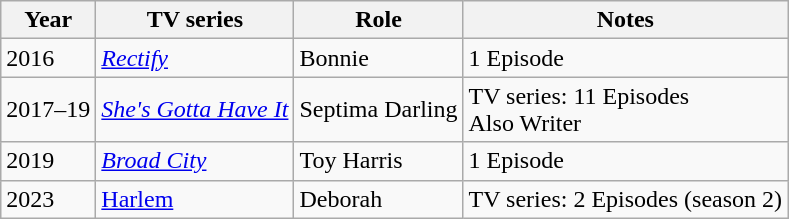<table class="wikitable" style="white-space:nowrap">
<tr>
<th>Year</th>
<th>TV series</th>
<th>Role</th>
<th>Notes</th>
</tr>
<tr>
<td>2016</td>
<td><em><a href='#'>Rectify</a></em></td>
<td>Bonnie</td>
<td>1 Episode</td>
</tr>
<tr>
<td>2017–19</td>
<td><em><a href='#'>She's Gotta Have It</a></em></td>
<td>Septima Darling</td>
<td>TV series: 11 Episodes<br>Also Writer</td>
</tr>
<tr>
<td>2019</td>
<td><em><a href='#'>Broad City</a></em></td>
<td>Toy Harris</td>
<td>1 Episode</td>
</tr>
<tr>
<td>2023</td>
<td><em><a href='#'></em>Harlem</a><em></td>
<td>Deborah</td>
<td>TV series: 2 Episodes </em>(season 2)<em></td>
</tr>
</table>
